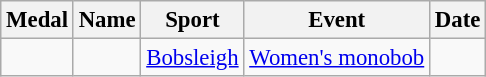<table class="wikitable sortable" style="font-size:95%;">
<tr>
<th>Medal</th>
<th>Name</th>
<th>Sport</th>
<th>Event</th>
<th>Date</th>
</tr>
<tr>
<td></td>
<td></td>
<td><a href='#'>Bobsleigh</a></td>
<td><a href='#'>Women's monobob</a></td>
<td></td>
</tr>
</table>
